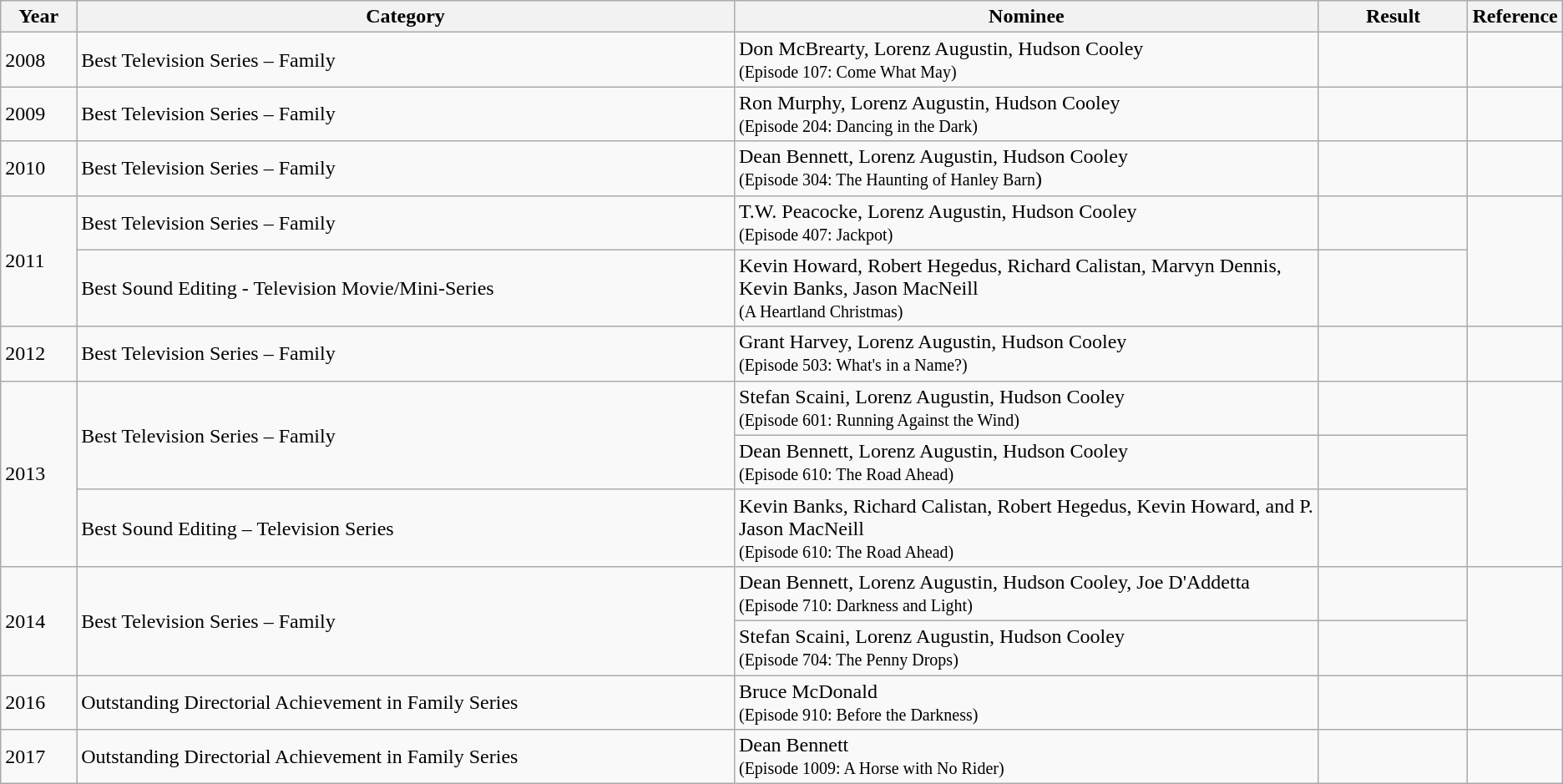<table class="wikitable">
<tr>
<th width=5%>Year</th>
<th width=45%>Category</th>
<th width=40%>Nominee</th>
<th width=10%>Result</th>
<th width=5%>Reference</th>
</tr>
<tr>
<td>2008</td>
<td>Best Television Series – Family</td>
<td>Don McBrearty, Lorenz Augustin, Hudson Cooley<br><small>(Episode 107: Come What May)</small></td>
<td></td>
<td></td>
</tr>
<tr>
<td>2009</td>
<td>Best Television Series – Family</td>
<td>Ron Murphy, Lorenz Augustin, Hudson Cooley<br><small>(Episode 204: Dancing in the Dark)</small></td>
<td></td>
<td></td>
</tr>
<tr>
<td>2010</td>
<td>Best Television Series – Family</td>
<td>Dean Bennett, Lorenz Augustin, Hudson Cooley<br><small>(Episode 304: The Haunting of Hanley Barn</small>)</td>
<td></td>
<td></td>
</tr>
<tr>
<td rowspan="2">2011</td>
<td>Best Television Series – Family</td>
<td>T.W. Peacocke, Lorenz Augustin, Hudson Cooley<br><small>(Episode 407: Jackpot)</small></td>
<td></td>
<td rowspan="2"></td>
</tr>
<tr>
<td>Best Sound Editing - Television Movie/Mini-Series</td>
<td>Kevin Howard, Robert Hegedus, Richard Calistan, Marvyn Dennis, Kevin Banks, Jason MacNeill<br><small>(A Heartland Christmas)</small></td>
<td></td>
</tr>
<tr>
<td>2012</td>
<td>Best Television Series – Family</td>
<td>Grant Harvey, Lorenz Augustin, Hudson Cooley<br><small>(Episode 503: What's in a Name?)</small></td>
<td></td>
<td></td>
</tr>
<tr>
<td rowspan="3">2013</td>
<td rowspan="2">Best Television Series – Family</td>
<td>Stefan Scaini, Lorenz Augustin, Hudson Cooley<br><small>(Episode 601: Running Against the Wind)</small></td>
<td></td>
<td rowspan="3"></td>
</tr>
<tr>
<td>Dean Bennett, Lorenz Augustin, Hudson Cooley<br><small>(Episode 610: The Road Ahead)</small></td>
<td></td>
</tr>
<tr>
<td>Best Sound Editing – Television Series</td>
<td>Kevin Banks, Richard Calistan, Robert Hegedus, Kevin Howard, and P. Jason MacNeill<br><small>(Episode 610: The Road Ahead)</small></td>
<td></td>
</tr>
<tr>
<td rowspan="2">2014</td>
<td rowspan="2">Best Television Series – Family</td>
<td>Dean Bennett, Lorenz Augustin, Hudson Cooley, Joe D'Addetta<br><small>(Episode 710: Darkness and Light)</small></td>
<td></td>
<td rowspan="2"></td>
</tr>
<tr>
<td>Stefan Scaini, Lorenz Augustin, Hudson Cooley<br><small>(Episode 704: The Penny Drops)</small></td>
<td></td>
</tr>
<tr>
<td>2016</td>
<td>Outstanding Directorial Achievement in Family Series</td>
<td>Bruce McDonald<br><small>(Episode 910: Before the Darkness)</small></td>
<td></td>
<td></td>
</tr>
<tr>
<td>2017</td>
<td>Outstanding Directorial Achievement in Family Series</td>
<td>Dean Bennett<br><small>(Episode 1009: A Horse with No Rider)</small></td>
<td></td>
<td></td>
</tr>
</table>
